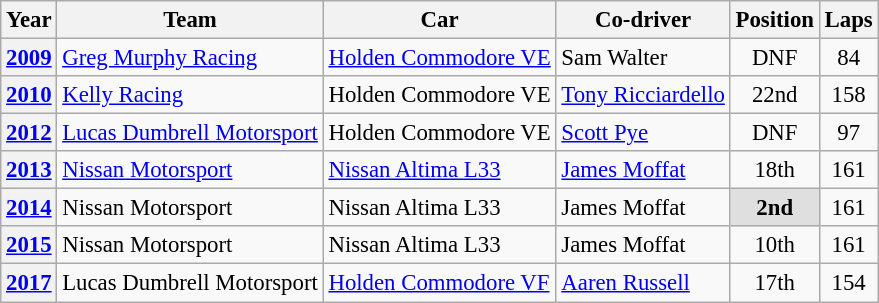<table class="wikitable" style="font-size: 95%;">
<tr>
<th>Year</th>
<th>Team</th>
<th>Car</th>
<th>Co-driver</th>
<th>Position</th>
<th>Laps</th>
</tr>
<tr>
<th><a href='#'>2009</a></th>
<td><a href='#'>Greg Murphy Racing</a></td>
<td><a href='#'>Holden Commodore VE</a></td>
<td> Sam Walter</td>
<td align="center">DNF</td>
<td align="center">84</td>
</tr>
<tr>
<th><a href='#'>2010</a></th>
<td><a href='#'>Kelly Racing</a></td>
<td>Holden Commodore VE</td>
<td> <a href='#'>Tony Ricciardello</a></td>
<td align="center">22nd</td>
<td align="center">158</td>
</tr>
<tr>
<th><a href='#'>2012</a></th>
<td><a href='#'>Lucas Dumbrell Motorsport</a></td>
<td>Holden Commodore VE</td>
<td> <a href='#'>Scott Pye</a></td>
<td align="center">DNF</td>
<td align="center">97</td>
</tr>
<tr>
<th><a href='#'>2013</a></th>
<td><a href='#'>Nissan Motorsport</a></td>
<td><a href='#'>Nissan Altima L33</a></td>
<td> <a href='#'>James Moffat</a></td>
<td align="center">18th</td>
<td align="center">161</td>
</tr>
<tr>
<th><a href='#'>2014</a></th>
<td>Nissan Motorsport</td>
<td>Nissan Altima L33</td>
<td> James Moffat</td>
<td align="center" style="background:#dfdfdf;"><strong>2nd</strong></td>
<td align="center">161</td>
</tr>
<tr>
<th><a href='#'>2015</a></th>
<td>Nissan Motorsport</td>
<td>Nissan Altima L33</td>
<td> James Moffat</td>
<td align="center">10th</td>
<td align="center">161</td>
</tr>
<tr>
<th><a href='#'>2017</a></th>
<td>Lucas Dumbrell Motorsport</td>
<td><a href='#'>Holden Commodore VF</a></td>
<td> <a href='#'>Aaren Russell</a></td>
<td align="center">17th</td>
<td align="center">154</td>
</tr>
</table>
